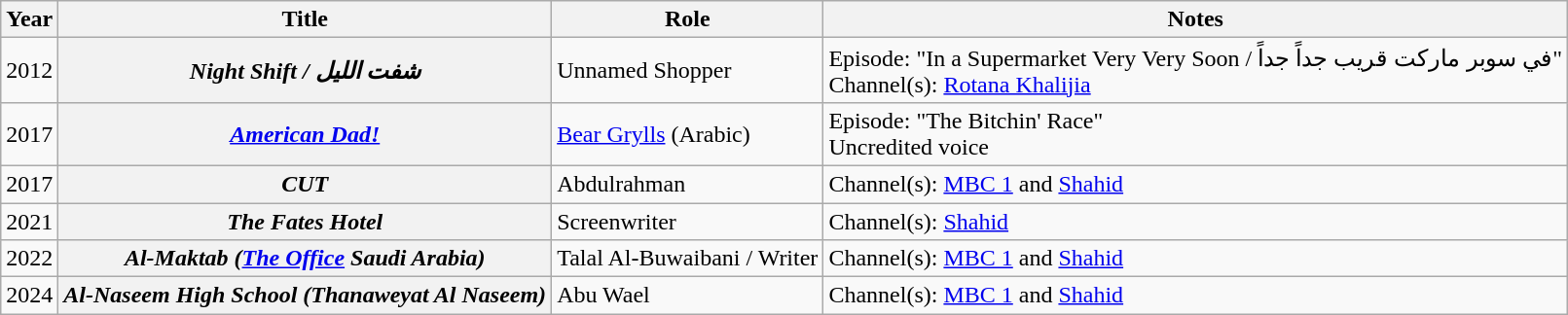<table class="wikitable plainrowheaders sortable">
<tr>
<th scope="col">Year</th>
<th scope="col">Title</th>
<th scope="col">Role</th>
<th scope="col" class="unsortable">Notes</th>
</tr>
<tr>
<td>2012</td>
<th scope="row"><em>Night Shift / شفت الليل</em></th>
<td>Unnamed Shopper</td>
<td>Episode: "In a Supermarket Very Very Soon / في سوبر ماركت قريب جداً جداً"<br>Channel(s): <a href='#'>Rotana Khalijia</a></td>
</tr>
<tr>
<td>2017</td>
<th scope="row"><em><a href='#'>American Dad!</a></em></th>
<td><a href='#'>Bear Grylls</a> (Arabic)</td>
<td>Episode: "The Bitchin' Race"<br>Uncredited voice</td>
</tr>
<tr>
<td>2017</td>
<th scope="row"><em>CUT</em></th>
<td>Abdulrahman</td>
<td>Channel(s): <a href='#'>MBC 1</a> and <a href='#'>Shahid</a></td>
</tr>
<tr>
<td>2021</td>
<th scope="row"><em>The Fates Hotel</em></th>
<td>Screenwriter</td>
<td>Channel(s): <a href='#'>Shahid</a></td>
</tr>
<tr>
<td>2022</td>
<th scope="row"><em>Al-Maktab (<a href='#'>The Office</a> Saudi Arabia)</em></th>
<td>Talal Al-Buwaibani / Writer</td>
<td>Channel(s): <a href='#'>MBC 1</a> and <a href='#'>Shahid</a></td>
</tr>
<tr>
<td>2024</td>
<th scope="row"><em>Al-Naseem High School (Thanaweyat Al Naseem)</em></th>
<td>Abu Wael</td>
<td>Channel(s): <a href='#'>MBC 1</a> and <a href='#'>Shahid</a></td>
</tr>
</table>
